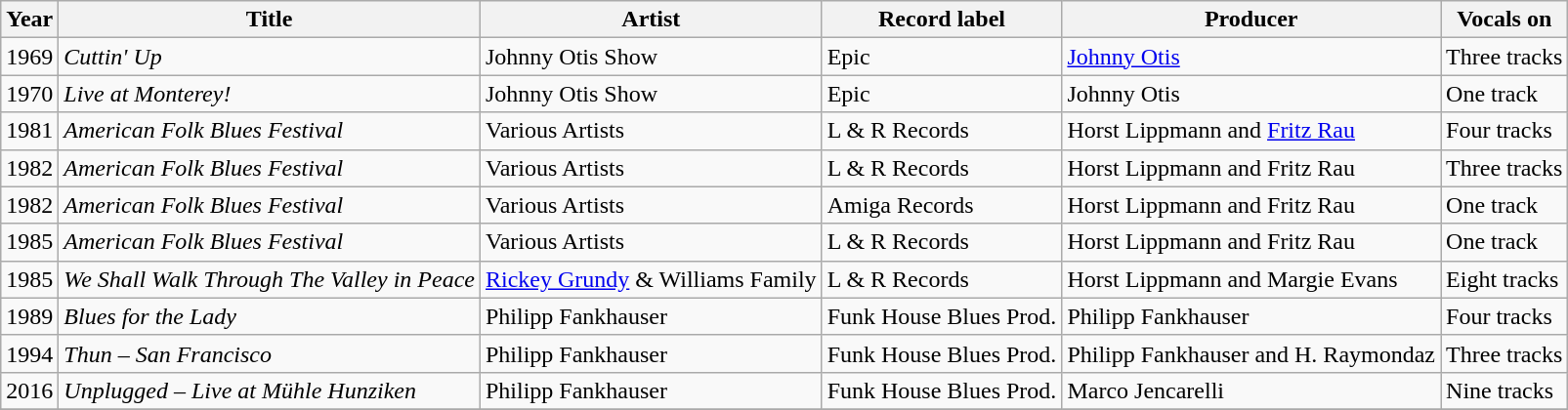<table class="wikitable sortable">
<tr>
<th>Year</th>
<th>Title</th>
<th>Artist</th>
<th>Record label</th>
<th>Producer</th>
<th>Vocals on</th>
</tr>
<tr>
<td>1969</td>
<td><em>Cuttin' Up</em></td>
<td>Johnny Otis Show</td>
<td>Epic</td>
<td><a href='#'>Johnny Otis</a></td>
<td>Three tracks</td>
</tr>
<tr>
<td>1970</td>
<td><em>Live at Monterey!</em></td>
<td>Johnny Otis Show</td>
<td>Epic</td>
<td>Johnny Otis</td>
<td>One track</td>
</tr>
<tr>
<td>1981</td>
<td><em>American Folk Blues Festival</em></td>
<td>Various Artists</td>
<td>L & R Records</td>
<td>Horst Lippmann and <a href='#'>Fritz Rau</a></td>
<td>Four tracks</td>
</tr>
<tr>
<td>1982</td>
<td><em>American Folk Blues Festival</em></td>
<td>Various Artists</td>
<td>L & R Records</td>
<td>Horst Lippmann and Fritz Rau</td>
<td>Three tracks</td>
</tr>
<tr>
<td>1982</td>
<td><em>American Folk Blues Festival</em></td>
<td>Various Artists</td>
<td>Amiga Records</td>
<td>Horst Lippmann and Fritz Rau</td>
<td>One track</td>
</tr>
<tr>
<td>1985</td>
<td><em>American Folk Blues Festival</em></td>
<td>Various Artists</td>
<td>L & R Records</td>
<td>Horst Lippmann and Fritz Rau</td>
<td>One track</td>
</tr>
<tr>
<td>1985</td>
<td><em>We Shall Walk Through The Valley in Peace</em></td>
<td><a href='#'>Rickey Grundy</a> & Williams Family</td>
<td>L & R Records</td>
<td>Horst Lippmann and Margie Evans</td>
<td>Eight tracks</td>
</tr>
<tr>
<td>1989</td>
<td><em>Blues for the Lady</em></td>
<td>Philipp Fankhauser</td>
<td>Funk House Blues Prod.</td>
<td>Philipp Fankhauser</td>
<td>Four tracks</td>
</tr>
<tr>
<td>1994</td>
<td><em>Thun – San Francisco</em></td>
<td>Philipp Fankhauser</td>
<td>Funk House Blues Prod.</td>
<td>Philipp Fankhauser and H. Raymondaz</td>
<td>Three tracks</td>
</tr>
<tr>
<td>2016</td>
<td><em>Unplugged – Live at Mühle Hunziken</em></td>
<td>Philipp Fankhauser</td>
<td>Funk House Blues Prod.</td>
<td>Marco Jencarelli</td>
<td>Nine tracks</td>
</tr>
<tr>
</tr>
</table>
